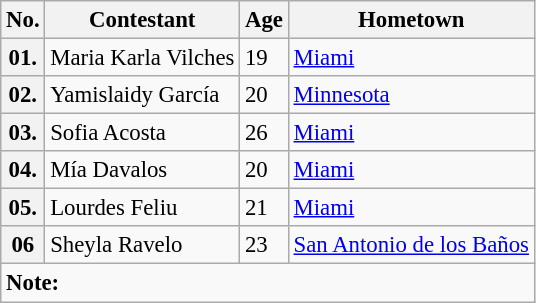<table class="wikitable" style="font-size: 95%;">
<tr>
<th>No.</th>
<th>Contestant</th>
<th>Age</th>
<th>Hometown</th>
</tr>
<tr>
<th>01.</th>
<td>Maria Karla Vilches</td>
<td>19</td>
<td><a href='#'>Miami</a></td>
</tr>
<tr>
<th>02.</th>
<td>Yamislaidy García</td>
<td>20</td>
<td><a href='#'>Minnesota</a></td>
</tr>
<tr>
<th>03.</th>
<td>Sofia Acosta</td>
<td>26</td>
<td><a href='#'>Miami</a></td>
</tr>
<tr>
<th>04.</th>
<td>Mía Davalos</td>
<td>20</td>
<td><a href='#'>Miami</a></td>
</tr>
<tr>
<th>05.</th>
<td>Lourdes Feliu</td>
<td>21</td>
<td><a href='#'>Miami</a></td>
</tr>
<tr>
<th>06</th>
<td>Sheyla Ravelo</td>
<td>23</td>
<td><a href='#'>San Antonio de los Baños</a></td>
</tr>
<tr>
<td colspan=4><strong>Note:</strong><br></td>
</tr>
</table>
